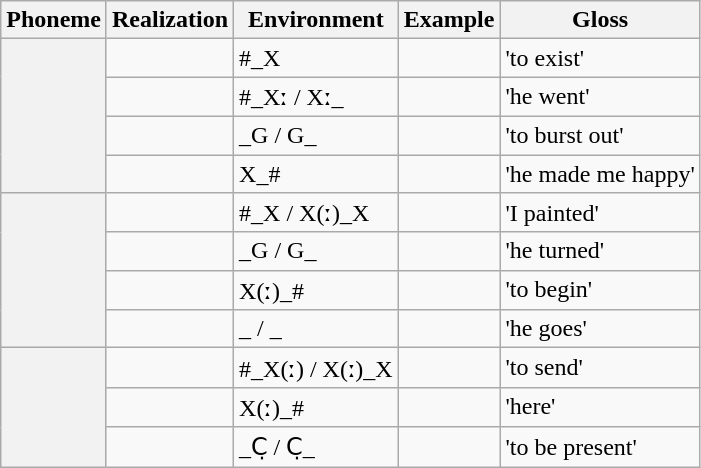<table class="wikitable" border="1">
<tr>
<th>Phoneme</th>
<th>Realization</th>
<th>Environment</th>
<th>Example</th>
<th>Gloss</th>
</tr>
<tr>
<th rowspan="4"></th>
<td></td>
<td>#_X</td>
<td></td>
<td>'to exist'</td>
</tr>
<tr>
<td></td>
<td>#_Xː / Xː_</td>
<td></td>
<td>'he went'</td>
</tr>
<tr>
<td></td>
<td>_G / G_</td>
<td></td>
<td>'to burst out'</td>
</tr>
<tr>
<td></td>
<td>X_#</td>
<td></td>
<td>'he made me happy'</td>
</tr>
<tr>
<th rowspan="4"></th>
<td></td>
<td>#_X / X(ː)_X</td>
<td></td>
<td>'I painted'</td>
</tr>
<tr>
<td></td>
<td>_G / G_</td>
<td></td>
<td>'he turned'</td>
</tr>
<tr>
<td></td>
<td>X(ː)_#</td>
<td></td>
<td>'to begin'</td>
</tr>
<tr>
<td></td>
<td>_ / _</td>
<td></td>
<td>'he goes'</td>
</tr>
<tr>
<th rowspan="3"></th>
<td></td>
<td>#_X(ː) / X(ː)_X</td>
<td></td>
<td>'to send'</td>
</tr>
<tr>
<td></td>
<td>X(ː)_#</td>
<td></td>
<td>'here'</td>
</tr>
<tr>
<td></td>
<td>_C̣ / C̣_</td>
<td></td>
<td>'to be present'</td>
</tr>
</table>
